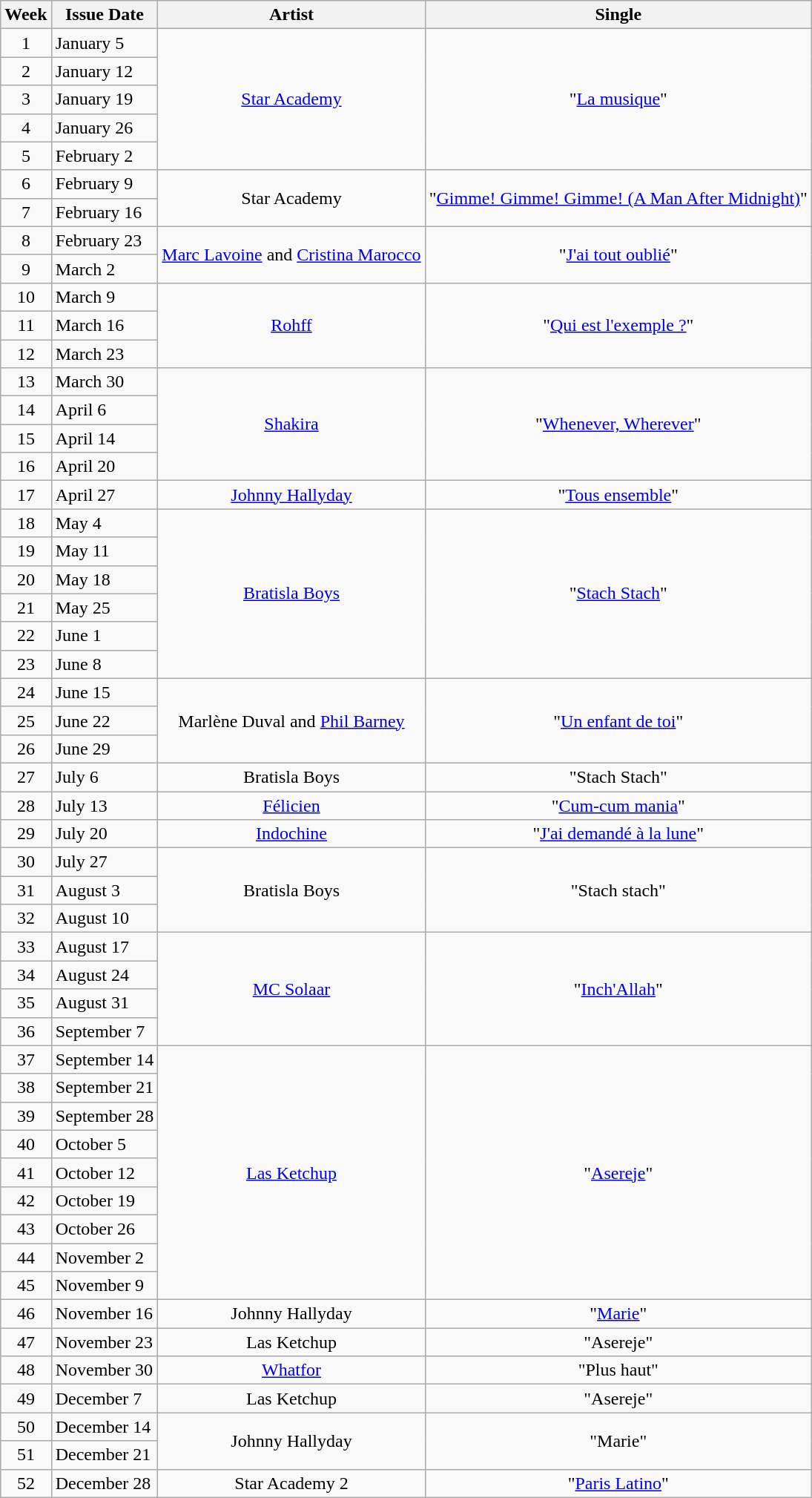<table class="wikitable">
<tr>
<th>Week</th>
<th>Issue Date</th>
<th>Artist</th>
<th>Single</th>
</tr>
<tr>
<td style="text-align: center;">1</td>
<td>January 5</td>
<td rowspan="5" style="text-align: center;"><a href='#'>Star Academy</a></td>
<td rowspan="5" style="text-align: center;">"<a href='#'>La musique</a>"</td>
</tr>
<tr>
<td style="text-align: center;">2</td>
<td>January 12</td>
</tr>
<tr>
<td style="text-align: center;">3</td>
<td>January 19</td>
</tr>
<tr>
<td style="text-align: center;">4</td>
<td>January 26</td>
</tr>
<tr>
<td style="text-align: center;">5</td>
<td>February 2</td>
</tr>
<tr>
<td style="text-align: center;">6</td>
<td>February 9</td>
<td rowspan="2" style="text-align: center;">Star Academy</td>
<td rowspan="2" style="text-align: center;">"<a href='#'>Gimme! Gimme! Gimme! (A Man After Midnight)</a>"</td>
</tr>
<tr>
<td style="text-align: center;">7</td>
<td>February 16</td>
</tr>
<tr>
<td style="text-align: center;">8</td>
<td>February 23</td>
<td rowspan="2" style="text-align: center;"><a href='#'>Marc Lavoine</a> and <a href='#'>Cristina Marocco</a></td>
<td rowspan="2" style="text-align: center;">"<a href='#'>J'ai tout oublié</a>"</td>
</tr>
<tr>
<td style="text-align: center;">9</td>
<td>March 2</td>
</tr>
<tr>
<td style="text-align: center;">10</td>
<td>March 9</td>
<td rowspan="3" style="text-align: center;"><a href='#'>Rohff</a></td>
<td rowspan="3" style="text-align: center;">"<a href='#'>Qui est l'exemple ?</a>"</td>
</tr>
<tr>
<td style="text-align: center;">11</td>
<td>March 16</td>
</tr>
<tr>
<td style="text-align: center;">12</td>
<td>March 23</td>
</tr>
<tr>
<td style="text-align: center;">13</td>
<td>March 30</td>
<td rowspan="4" style="text-align: center;"><a href='#'>Shakira</a></td>
<td rowspan="4" style="text-align: center;">"<a href='#'>Whenever, Wherever</a>"</td>
</tr>
<tr>
<td style="text-align: center;">14</td>
<td>April 6</td>
</tr>
<tr>
<td style="text-align: center;">15</td>
<td>April 14</td>
</tr>
<tr>
<td style="text-align: center;">16</td>
<td>April 20</td>
</tr>
<tr>
<td style="text-align: center;">17</td>
<td>April 27</td>
<td style="text-align: center;"><a href='#'>Johnny Hallyday</a></td>
<td style="text-align: center;">"<a href='#'>Tous ensemble</a>"</td>
</tr>
<tr>
<td style="text-align: center;">18</td>
<td>May 4</td>
<td rowspan="6" style="text-align: center;"><a href='#'>Bratisla Boys</a></td>
<td rowspan="6" style="text-align: center;">"<a href='#'>Stach Stach</a>"</td>
</tr>
<tr>
<td style="text-align: center;">19</td>
<td>May 11</td>
</tr>
<tr>
<td style="text-align: center;">20</td>
<td>May 18</td>
</tr>
<tr>
<td style="text-align: center;">21</td>
<td>May 25</td>
</tr>
<tr>
<td style="text-align: center;">22</td>
<td>June 1</td>
</tr>
<tr>
<td style="text-align: center;">23</td>
<td>June 8</td>
</tr>
<tr>
<td style="text-align: center;">24</td>
<td>June 15</td>
<td rowspan="3" style="text-align: center;">Marlène Duval and <a href='#'>Phil Barney</a></td>
<td rowspan="3" style="text-align: center;">"<a href='#'>Un enfant de toi</a>"</td>
</tr>
<tr>
<td style="text-align: center;">25</td>
<td>June 22</td>
</tr>
<tr>
<td style="text-align: center;">26</td>
<td>June 29</td>
</tr>
<tr>
<td style="text-align: center;">27</td>
<td>July 6</td>
<td style="text-align: center;">Bratisla Boys</td>
<td style="text-align: center;">"Stach Stach"</td>
</tr>
<tr>
<td style="text-align: center;">28</td>
<td>July 13</td>
<td style="text-align: center;"><a href='#'>Félicien</a></td>
<td style="text-align: center;">"<a href='#'>Cum-cum mania</a>"</td>
</tr>
<tr>
<td style="text-align: center;">29</td>
<td>July 20</td>
<td style="text-align: center;"><a href='#'>Indochine</a></td>
<td style="text-align: center;">"<a href='#'>J'ai demandé à la lune</a>"</td>
</tr>
<tr>
<td style="text-align: center;">30</td>
<td>July 27</td>
<td rowspan="3" style="text-align: center;">Bratisla Boys</td>
<td rowspan="3" style="text-align: center;">"Stach stach"</td>
</tr>
<tr>
<td style="text-align: center;">31</td>
<td>August 3</td>
</tr>
<tr>
<td style="text-align: center;">32</td>
<td>August 10</td>
</tr>
<tr>
<td style="text-align: center;">33</td>
<td>August 17</td>
<td rowspan="4" style="text-align: center;"><a href='#'>MC Solaar</a></td>
<td rowspan="4" style="text-align: center;">"<a href='#'>Inch'Allah</a>"</td>
</tr>
<tr>
<td style="text-align: center;">34</td>
<td>August 24</td>
</tr>
<tr>
<td style="text-align: center;">35</td>
<td>August 31</td>
</tr>
<tr>
<td style="text-align: center;">36</td>
<td>September 7</td>
</tr>
<tr>
<td style="text-align: center;">37</td>
<td>September 14</td>
<td rowspan="9" style="text-align: center;"><a href='#'>Las Ketchup</a></td>
<td rowspan="9" style="text-align: center;">"<a href='#'>Asereje</a>"</td>
</tr>
<tr>
<td style="text-align: center;">38</td>
<td>September 21</td>
</tr>
<tr>
<td style="text-align: center;">39</td>
<td>September 28</td>
</tr>
<tr>
<td style="text-align: center;">40</td>
<td>October 5</td>
</tr>
<tr>
<td style="text-align: center;">41</td>
<td>October 12</td>
</tr>
<tr>
<td style="text-align: center;">42</td>
<td>October 19</td>
</tr>
<tr>
<td style="text-align: center;">43</td>
<td>October 26</td>
</tr>
<tr>
<td style="text-align: center;">44</td>
<td>November 2</td>
</tr>
<tr>
<td style="text-align: center;">45</td>
<td>November 9</td>
</tr>
<tr>
<td style="text-align: center;">46</td>
<td>November 16</td>
<td style="text-align: center;">Johnny Hallyday</td>
<td style="text-align: center;">"<a href='#'>Marie</a>"</td>
</tr>
<tr>
<td style="text-align: center;">47</td>
<td>November 23</td>
<td style="text-align: center;">Las Ketchup</td>
<td style="text-align: center;">"Asereje"</td>
</tr>
<tr>
<td style="text-align: center;">48</td>
<td>November 30</td>
<td style="text-align: center;"><a href='#'>Whatfor</a></td>
<td style="text-align: center;">"Plus haut"</td>
</tr>
<tr>
<td style="text-align: center;">49</td>
<td>December 7</td>
<td style="text-align: center;">Las Ketchup</td>
<td style="text-align: center;">"Asereje"</td>
</tr>
<tr>
<td style="text-align: center;">50</td>
<td>December 14</td>
<td rowspan="2" style="text-align: center;">Johnny Hallyday</td>
<td rowspan="2" style="text-align: center;">"Marie"</td>
</tr>
<tr>
<td style="text-align: center;">51</td>
<td>December 21</td>
</tr>
<tr>
<td style="text-align: center;">52</td>
<td>December 28</td>
<td style="text-align: center;">Star Academy 2</td>
<td style="text-align: center;">"<a href='#'>Paris Latino</a>"</td>
</tr>
</table>
